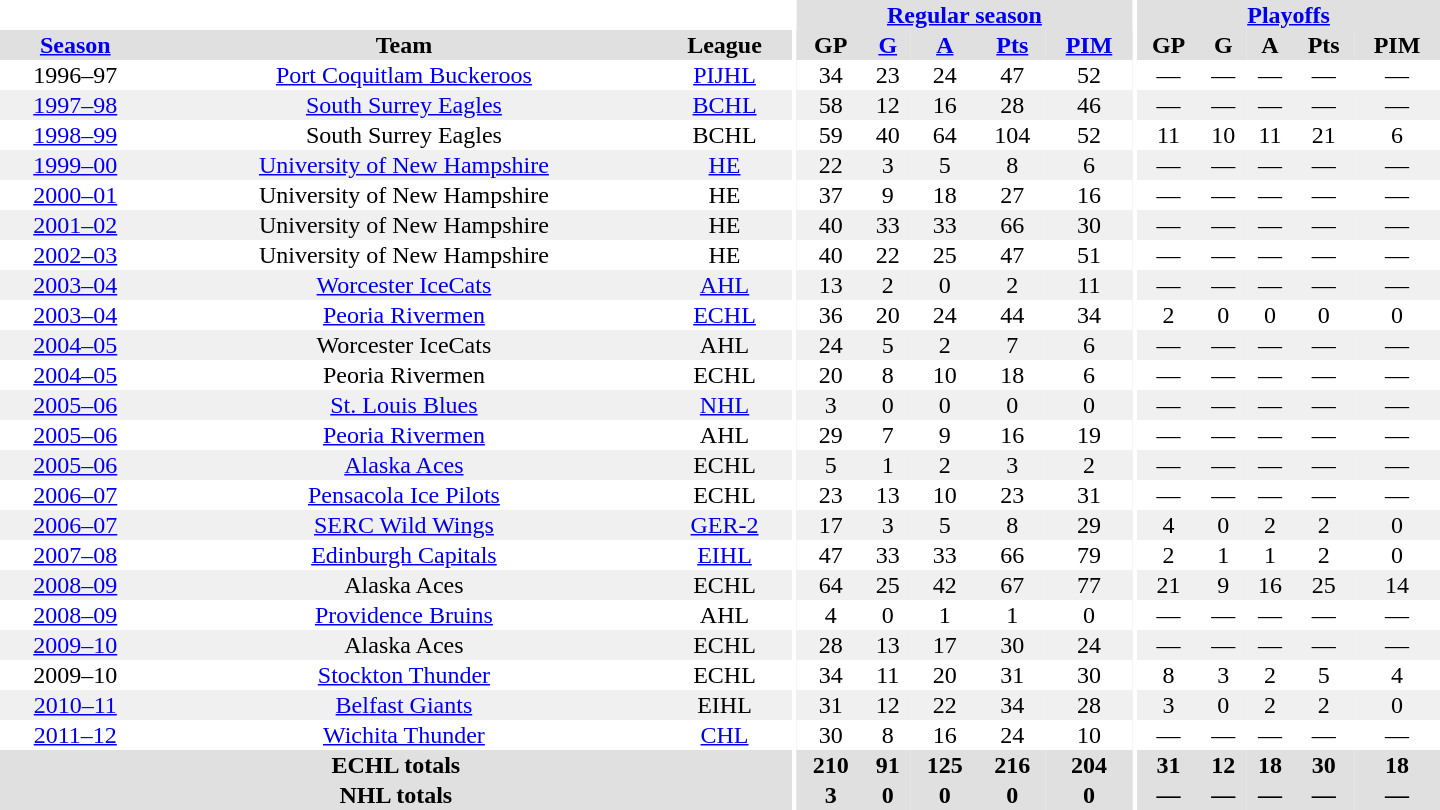<table border="0" cellpadding="1" cellspacing="0" style="text-align:center; width:60em">
<tr bgcolor="#e0e0e0">
<th colspan="3" bgcolor="#ffffff"></th>
<th rowspan="100" bgcolor="#ffffff"></th>
<th colspan="5"><a href='#'>Regular season</a></th>
<th rowspan="100" bgcolor="#ffffff"></th>
<th colspan="5"><a href='#'>Playoffs</a></th>
</tr>
<tr bgcolor="#e0e0e0">
<th><a href='#'>Season</a></th>
<th>Team</th>
<th>League</th>
<th>GP</th>
<th><a href='#'>G</a></th>
<th><a href='#'>A</a></th>
<th><a href='#'>Pts</a></th>
<th><a href='#'>PIM</a></th>
<th>GP</th>
<th>G</th>
<th>A</th>
<th>Pts</th>
<th>PIM</th>
</tr>
<tr>
<td>1996–97</td>
<td><a href='#'>Port Coquitlam Buckeroos</a></td>
<td><a href='#'>PIJHL</a></td>
<td>34</td>
<td>23</td>
<td>24</td>
<td>47</td>
<td>52</td>
<td>—</td>
<td>—</td>
<td>—</td>
<td>—</td>
<td>—</td>
</tr>
<tr bgcolor="#f0f0f0">
<td><a href='#'>1997–98</a></td>
<td><a href='#'>South Surrey Eagles</a></td>
<td><a href='#'>BCHL</a></td>
<td>58</td>
<td>12</td>
<td>16</td>
<td>28</td>
<td>46</td>
<td>—</td>
<td>—</td>
<td>—</td>
<td>—</td>
<td>—</td>
</tr>
<tr>
<td><a href='#'>1998–99</a></td>
<td>South Surrey Eagles</td>
<td>BCHL</td>
<td>59</td>
<td>40</td>
<td>64</td>
<td>104</td>
<td>52</td>
<td>11</td>
<td>10</td>
<td>11</td>
<td>21</td>
<td>6</td>
</tr>
<tr bgcolor="#f0f0f0">
<td><a href='#'>1999–00</a></td>
<td><a href='#'>University of New Hampshire</a></td>
<td><a href='#'>HE</a></td>
<td>22</td>
<td>3</td>
<td>5</td>
<td>8</td>
<td>6</td>
<td>—</td>
<td>—</td>
<td>—</td>
<td>—</td>
<td>—</td>
</tr>
<tr>
<td><a href='#'>2000–01</a></td>
<td>University of New Hampshire</td>
<td>HE</td>
<td>37</td>
<td>9</td>
<td>18</td>
<td>27</td>
<td>16</td>
<td>—</td>
<td>—</td>
<td>—</td>
<td>—</td>
<td>—</td>
</tr>
<tr bgcolor="#f0f0f0">
<td><a href='#'>2001–02</a></td>
<td>University of New Hampshire</td>
<td>HE</td>
<td>40</td>
<td>33</td>
<td>33</td>
<td>66</td>
<td>30</td>
<td>—</td>
<td>—</td>
<td>—</td>
<td>—</td>
<td>—</td>
</tr>
<tr>
<td><a href='#'>2002–03</a></td>
<td>University of New Hampshire</td>
<td>HE</td>
<td>40</td>
<td>22</td>
<td>25</td>
<td>47</td>
<td>51</td>
<td>—</td>
<td>—</td>
<td>—</td>
<td>—</td>
<td>—</td>
</tr>
<tr bgcolor="#f0f0f0">
<td><a href='#'>2003–04</a></td>
<td><a href='#'>Worcester IceCats</a></td>
<td><a href='#'>AHL</a></td>
<td>13</td>
<td>2</td>
<td>0</td>
<td>2</td>
<td>11</td>
<td>—</td>
<td>—</td>
<td>—</td>
<td>—</td>
<td>—</td>
</tr>
<tr>
<td><a href='#'>2003–04</a></td>
<td><a href='#'>Peoria Rivermen</a></td>
<td><a href='#'>ECHL</a></td>
<td>36</td>
<td>20</td>
<td>24</td>
<td>44</td>
<td>34</td>
<td>2</td>
<td>0</td>
<td>0</td>
<td>0</td>
<td>0</td>
</tr>
<tr bgcolor="#f0f0f0">
<td><a href='#'>2004–05</a></td>
<td>Worcester IceCats</td>
<td>AHL</td>
<td>24</td>
<td>5</td>
<td>2</td>
<td>7</td>
<td>6</td>
<td>—</td>
<td>—</td>
<td>—</td>
<td>—</td>
<td>—</td>
</tr>
<tr>
<td><a href='#'>2004–05</a></td>
<td>Peoria Rivermen</td>
<td>ECHL</td>
<td>20</td>
<td>8</td>
<td>10</td>
<td>18</td>
<td>6</td>
<td>—</td>
<td>—</td>
<td>—</td>
<td>—</td>
<td>—</td>
</tr>
<tr bgcolor="#f0f0f0">
<td><a href='#'>2005–06</a></td>
<td><a href='#'>St. Louis Blues</a></td>
<td><a href='#'>NHL</a></td>
<td>3</td>
<td>0</td>
<td>0</td>
<td>0</td>
<td>0</td>
<td>—</td>
<td>—</td>
<td>—</td>
<td>—</td>
<td>—</td>
</tr>
<tr>
<td><a href='#'>2005–06</a></td>
<td><a href='#'>Peoria Rivermen</a></td>
<td>AHL</td>
<td>29</td>
<td>7</td>
<td>9</td>
<td>16</td>
<td>19</td>
<td>—</td>
<td>—</td>
<td>—</td>
<td>—</td>
<td>—</td>
</tr>
<tr bgcolor="#f0f0f0">
<td><a href='#'>2005–06</a></td>
<td><a href='#'>Alaska Aces</a></td>
<td>ECHL</td>
<td>5</td>
<td>1</td>
<td>2</td>
<td>3</td>
<td>2</td>
<td>—</td>
<td>—</td>
<td>—</td>
<td>—</td>
<td>—</td>
</tr>
<tr>
<td><a href='#'>2006–07</a></td>
<td><a href='#'>Pensacola Ice Pilots</a></td>
<td>ECHL</td>
<td>23</td>
<td>13</td>
<td>10</td>
<td>23</td>
<td>31</td>
<td>—</td>
<td>—</td>
<td>—</td>
<td>—</td>
<td>—</td>
</tr>
<tr bgcolor="#f0f0f0">
<td><a href='#'>2006–07</a></td>
<td><a href='#'>SERC Wild Wings</a></td>
<td><a href='#'>GER-2</a></td>
<td>17</td>
<td>3</td>
<td>5</td>
<td>8</td>
<td>29</td>
<td>4</td>
<td>0</td>
<td>2</td>
<td>2</td>
<td>0</td>
</tr>
<tr>
<td><a href='#'>2007–08</a></td>
<td><a href='#'>Edinburgh Capitals</a></td>
<td><a href='#'>EIHL</a></td>
<td>47</td>
<td>33</td>
<td>33</td>
<td>66</td>
<td>79</td>
<td>2</td>
<td>1</td>
<td>1</td>
<td>2</td>
<td>0</td>
</tr>
<tr bgcolor="#f0f0f0">
<td><a href='#'>2008–09</a></td>
<td>Alaska Aces</td>
<td>ECHL</td>
<td>64</td>
<td>25</td>
<td>42</td>
<td>67</td>
<td>77</td>
<td>21</td>
<td>9</td>
<td>16</td>
<td>25</td>
<td>14</td>
</tr>
<tr>
<td><a href='#'>2008–09</a></td>
<td><a href='#'>Providence Bruins</a></td>
<td>AHL</td>
<td>4</td>
<td>0</td>
<td>1</td>
<td>1</td>
<td>0</td>
<td>—</td>
<td>—</td>
<td>—</td>
<td>—</td>
<td>—</td>
</tr>
<tr bgcolor="#f0f0f0">
<td><a href='#'>2009–10</a></td>
<td>Alaska Aces</td>
<td>ECHL</td>
<td>28</td>
<td>13</td>
<td>17</td>
<td>30</td>
<td>24</td>
<td>—</td>
<td>—</td>
<td>—</td>
<td>—</td>
<td>—</td>
</tr>
<tr>
<td>2009–10</td>
<td><a href='#'>Stockton Thunder</a></td>
<td>ECHL</td>
<td>34</td>
<td>11</td>
<td>20</td>
<td>31</td>
<td>30</td>
<td>8</td>
<td>3</td>
<td>2</td>
<td>5</td>
<td>4</td>
</tr>
<tr bgcolor="#f0f0f0">
<td><a href='#'>2010–11</a></td>
<td><a href='#'>Belfast Giants</a></td>
<td>EIHL</td>
<td>31</td>
<td>12</td>
<td>22</td>
<td>34</td>
<td>28</td>
<td>3</td>
<td>0</td>
<td>2</td>
<td>2</td>
<td>0</td>
</tr>
<tr>
<td><a href='#'>2011–12</a></td>
<td><a href='#'>Wichita Thunder</a></td>
<td><a href='#'>CHL</a></td>
<td>30</td>
<td>8</td>
<td>16</td>
<td>24</td>
<td>10</td>
<td>—</td>
<td>—</td>
<td>—</td>
<td>—</td>
<td>—</td>
</tr>
<tr bgcolor="#e0e0e0">
<th colspan="3">ECHL totals</th>
<th>210</th>
<th>91</th>
<th>125</th>
<th>216</th>
<th>204</th>
<th>31</th>
<th>12</th>
<th>18</th>
<th>30</th>
<th>18</th>
</tr>
<tr bgcolor="#e0e0e0">
<th colspan="3">NHL totals</th>
<th>3</th>
<th>0</th>
<th>0</th>
<th>0</th>
<th>0</th>
<th>—</th>
<th>—</th>
<th>—</th>
<th>—</th>
<th>—</th>
</tr>
</table>
